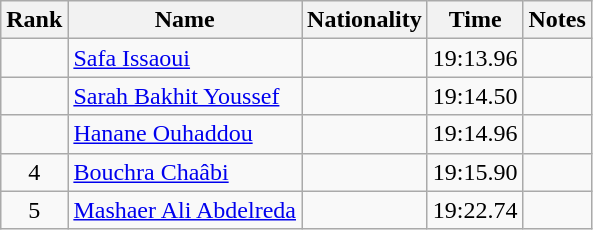<table class="wikitable sortable" style="text-align:center">
<tr>
<th>Rank</th>
<th>Name</th>
<th>Nationality</th>
<th>Time</th>
<th>Notes</th>
</tr>
<tr>
<td></td>
<td align=left><a href='#'>Safa Issaoui</a></td>
<td align=left></td>
<td>19:13.96</td>
<td></td>
</tr>
<tr>
<td></td>
<td align=left><a href='#'>Sarah Bakhit Youssef</a></td>
<td align=left></td>
<td>19:14.50</td>
<td></td>
</tr>
<tr>
<td></td>
<td align=left><a href='#'>Hanane Ouhaddou</a></td>
<td align=left></td>
<td>19:14.96</td>
<td></td>
</tr>
<tr>
<td>4</td>
<td align=left><a href='#'>Bouchra Chaâbi</a></td>
<td align=left></td>
<td>19:15.90</td>
<td></td>
</tr>
<tr>
<td>5</td>
<td align=left><a href='#'>Mashaer Ali Abdelreda</a></td>
<td align=left></td>
<td>19:22.74</td>
<td></td>
</tr>
</table>
